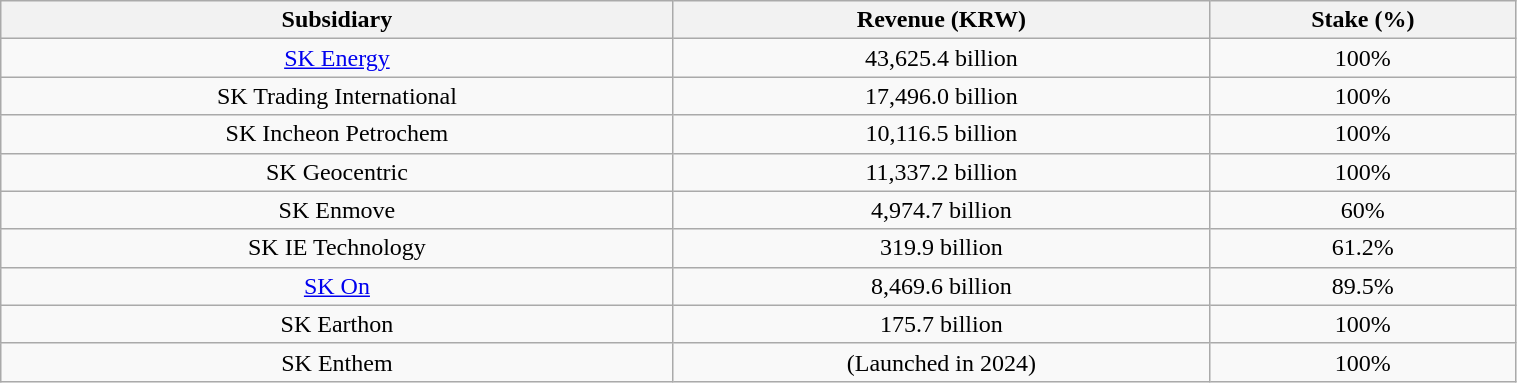<table class="wikitable" style="text-align:center; width:80%;">
<tr>
<th>Subsidiary</th>
<th>Revenue (KRW)</th>
<th>Stake (%)</th>
</tr>
<tr>
<td><a href='#'>SK Energy</a></td>
<td>43,625.4 billion</td>
<td>100%</td>
</tr>
<tr>
<td>SK Trading International</td>
<td>17,496.0 billion</td>
<td>100%</td>
</tr>
<tr>
<td>SK Incheon Petrochem</td>
<td>10,116.5 billion</td>
<td>100%</td>
</tr>
<tr>
<td>SK Geocentric</td>
<td>11,337.2 billion</td>
<td>100%</td>
</tr>
<tr>
<td>SK Enmove</td>
<td>4,974.7 billion</td>
<td>60%</td>
</tr>
<tr>
<td>SK IE Technology</td>
<td>319.9 billion</td>
<td>61.2%</td>
</tr>
<tr>
<td><a href='#'>SK On</a></td>
<td>8,469.6 billion</td>
<td>89.5%</td>
</tr>
<tr>
<td>SK Earthon</td>
<td>175.7 billion</td>
<td>100%</td>
</tr>
<tr>
<td>SK Enthem</td>
<td>(Launched in 2024)</td>
<td>100%</td>
</tr>
</table>
